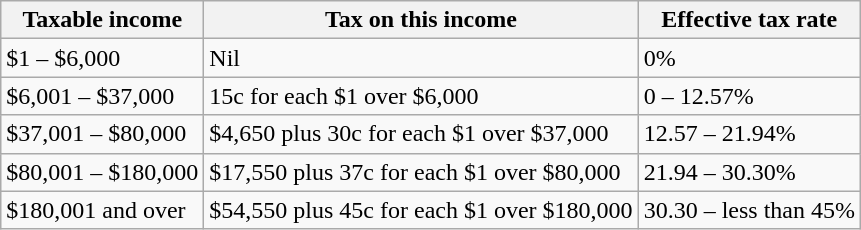<table class="wikitable">
<tr>
<th>Taxable income</th>
<th>Tax on this income</th>
<th>Effective tax rate</th>
</tr>
<tr>
<td>$1 – $6,000</td>
<td>Nil</td>
<td>0%</td>
</tr>
<tr>
<td>$6,001 – $37,000</td>
<td>15c for each $1 over $6,000</td>
<td>0 – 12.57%</td>
</tr>
<tr>
<td>$37,001 – $80,000</td>
<td>$4,650 plus 30c for each $1 over $37,000</td>
<td>12.57 – 21.94%</td>
</tr>
<tr>
<td>$80,001 – $180,000</td>
<td>$17,550 plus 37c for each $1 over $80,000</td>
<td>21.94 – 30.30%</td>
</tr>
<tr>
<td>$180,001 and over</td>
<td>$54,550 plus 45c for each $1 over $180,000</td>
<td>30.30 – less than 45%</td>
</tr>
</table>
